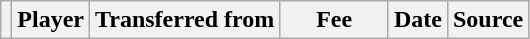<table class="wikitable plainrowheaders sortable">
<tr>
<th></th>
<th scope="col">Player</th>
<th>Transferred from</th>
<th style="width: 65px;">Fee</th>
<th scope="col">Date</th>
<th scope="col">Source</th>
</tr>
</table>
